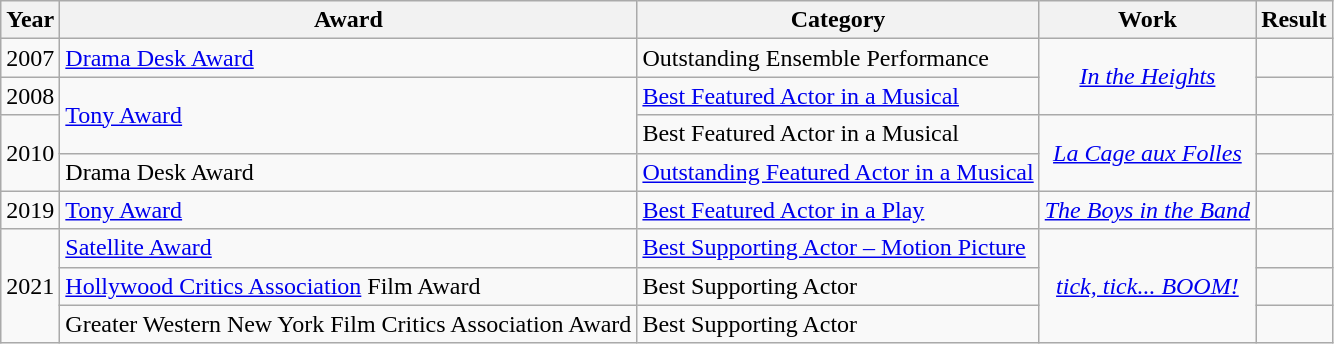<table class="wikitable sortable">
<tr>
<th>Year</th>
<th>Award</th>
<th>Category</th>
<th>Work</th>
<th>Result</th>
</tr>
<tr>
<td style="text-align: center;">2007</td>
<td><a href='#'>Drama Desk Award</a></td>
<td>Outstanding Ensemble Performance</td>
<td rowspan="2" style="text-align: center;"><em><a href='#'>In the Heights</a></em></td>
<td></td>
</tr>
<tr>
<td style="text-align: center;">2008</td>
<td rowspan="2"><a href='#'>Tony Award</a></td>
<td><a href='#'>Best Featured Actor in a Musical</a></td>
<td></td>
</tr>
<tr>
<td rowspan="2" style="text-align: center;">2010</td>
<td>Best Featured Actor in a Musical</td>
<td rowspan="2" style="text-align: center;"><em><a href='#'>La Cage aux Folles</a></em></td>
<td></td>
</tr>
<tr>
<td>Drama Desk Award</td>
<td><a href='#'>Outstanding Featured Actor in a Musical</a></td>
<td></td>
</tr>
<tr>
<td style="text-align: center;">2019</td>
<td><a href='#'>Tony Award</a></td>
<td><a href='#'>Best Featured Actor in a Play</a></td>
<td style="text-align: center;"><em><a href='#'>The Boys in the Band</a></em></td>
<td></td>
</tr>
<tr>
<td rowspan="3" style="text-align: center;">2021</td>
<td><a href='#'>Satellite Award</a></td>
<td><a href='#'>Best Supporting Actor – Motion Picture</a></td>
<td rowspan="3" style="text-align: center;"><em><a href='#'>tick, tick... BOOM!</a></em></td>
<td></td>
</tr>
<tr>
<td><a href='#'>Hollywood Critics Association</a> Film Award</td>
<td>Best Supporting Actor</td>
<td></td>
</tr>
<tr>
<td>Greater Western New York Film Critics Association Award</td>
<td>Best Supporting Actor</td>
<td></td>
</tr>
</table>
